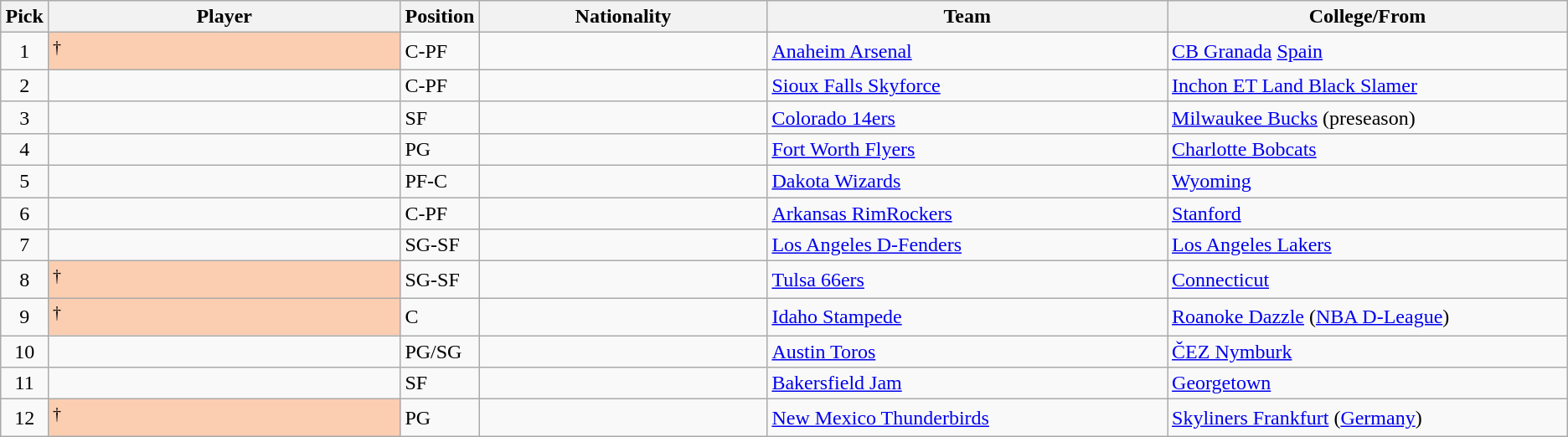<table class="wikitable sortable">
<tr>
<th width="1%">Pick</th>
<th width="22%">Player</th>
<th width="1%">Position</th>
<th width="18%">Nationality</th>
<th width="25%">Team</th>
<th width="25%">College/From</th>
</tr>
<tr>
<td align=center>1</td>
<td style="background-color:#FBCEB1"><sup>†</sup></td>
<td>C-PF</td>
<td></td>
<td><a href='#'>Anaheim Arsenal</a></td>
<td><a href='#'>CB Granada</a> <a href='#'>Spain</a></td>
</tr>
<tr>
<td align=center>2</td>
<td></td>
<td>C-PF</td>
<td></td>
<td><a href='#'>Sioux Falls Skyforce</a></td>
<td><a href='#'>Inchon ET Land Black Slamer</a></td>
</tr>
<tr>
<td align=center>3</td>
<td></td>
<td>SF</td>
<td></td>
<td><a href='#'>Colorado 14ers</a></td>
<td><a href='#'>Milwaukee Bucks</a> (preseason)</td>
</tr>
<tr>
<td align=center>4</td>
<td></td>
<td>PG</td>
<td></td>
<td><a href='#'>Fort Worth Flyers</a></td>
<td><a href='#'>Charlotte Bobcats</a></td>
</tr>
<tr>
<td align=center>5</td>
<td></td>
<td>PF-C</td>
<td></td>
<td><a href='#'>Dakota Wizards</a></td>
<td><a href='#'>Wyoming</a></td>
</tr>
<tr>
<td align=center>6</td>
<td></td>
<td>C-PF</td>
<td></td>
<td><a href='#'>Arkansas RimRockers</a></td>
<td><a href='#'>Stanford</a></td>
</tr>
<tr>
<td align=center>7</td>
<td></td>
<td>SG-SF</td>
<td></td>
<td><a href='#'>Los Angeles D-Fenders</a></td>
<td><a href='#'>Los Angeles Lakers</a></td>
</tr>
<tr>
<td align=center>8</td>
<td style="background-color:#FBCEB1"><sup>†</sup></td>
<td>SG-SF</td>
<td></td>
<td><a href='#'>Tulsa 66ers</a></td>
<td><a href='#'>Connecticut</a></td>
</tr>
<tr>
<td align=center>9</td>
<td style="background-color:#FBCEB1"><sup>†</sup></td>
<td>C</td>
<td></td>
<td><a href='#'>Idaho Stampede</a></td>
<td><a href='#'>Roanoke Dazzle</a> (<a href='#'>NBA D-League</a>)</td>
</tr>
<tr>
<td align=center>10</td>
<td></td>
<td>PG/SG</td>
<td></td>
<td><a href='#'>Austin Toros</a></td>
<td><a href='#'>ČEZ Nymburk</a></td>
</tr>
<tr>
<td align=center>11</td>
<td></td>
<td>SF</td>
<td></td>
<td><a href='#'>Bakersfield Jam</a></td>
<td><a href='#'>Georgetown</a></td>
</tr>
<tr>
<td align=center>12</td>
<td style="background-color:#FBCEB1"><sup>†</sup></td>
<td>PG</td>
<td></td>
<td><a href='#'>New Mexico Thunderbirds</a></td>
<td><a href='#'>Skyliners Frankfurt</a> (<a href='#'>Germany</a>)</td>
</tr>
</table>
